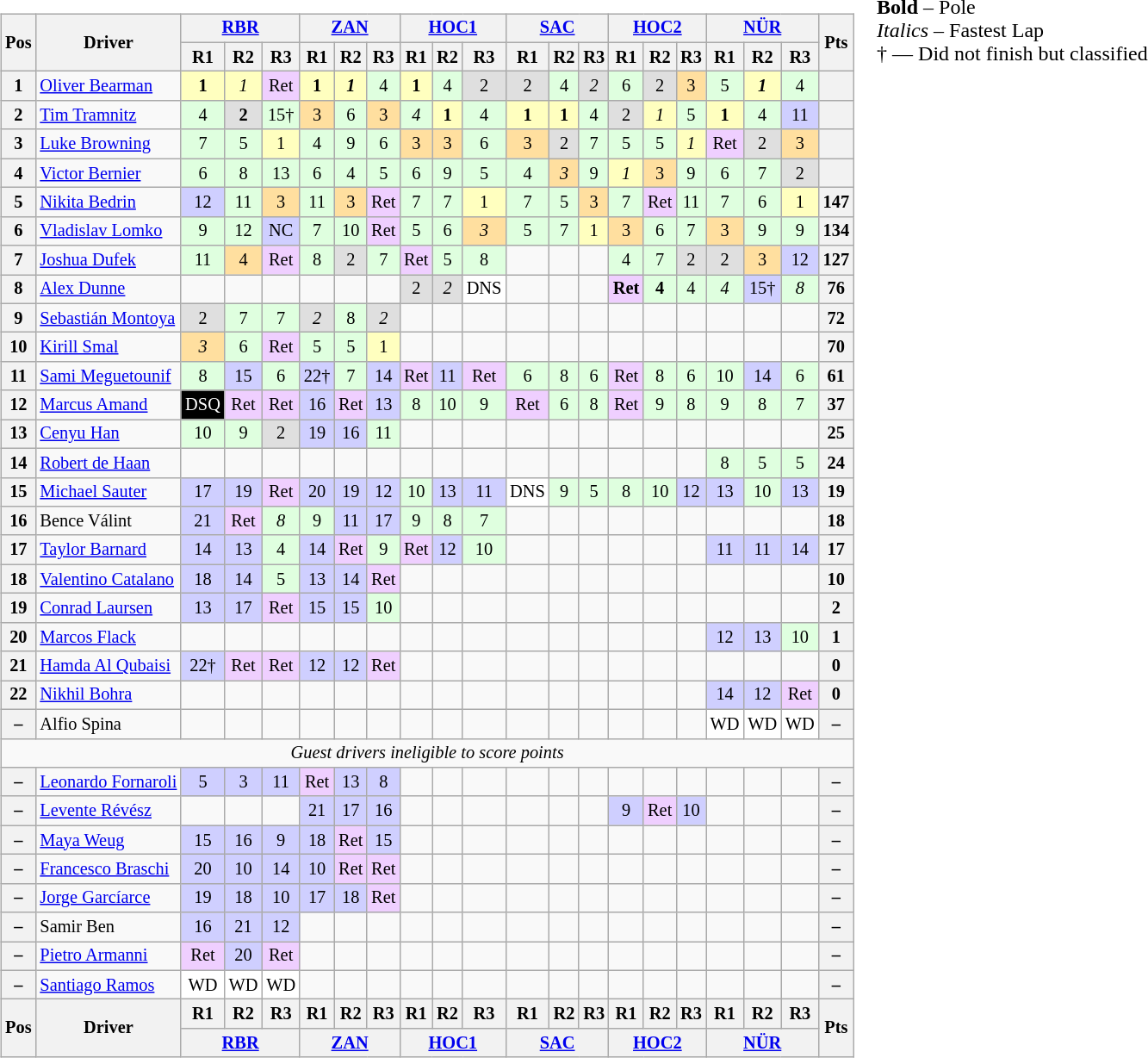<table>
<tr>
<td style="vertical-align:top"><br><table class="wikitable" style="font-size:85%; text-align:center">
<tr>
<th rowspan=2>Pos</th>
<th rowspan=2>Driver</th>
<th colspan=3><a href='#'>RBR</a><br></th>
<th colspan=3><a href='#'>ZAN</a><br></th>
<th colspan=3><a href='#'>HOC1</a><br></th>
<th colspan=3><a href='#'>SAC</a><br></th>
<th colspan=3><a href='#'>HOC2</a><br></th>
<th colspan=3><a href='#'>NÜR</a><br></th>
<th rowspan=2>Pts</th>
</tr>
<tr>
<th>R1</th>
<th>R2</th>
<th>R3</th>
<th>R1</th>
<th>R2</th>
<th>R3</th>
<th>R1</th>
<th>R2</th>
<th>R3</th>
<th>R1</th>
<th>R2</th>
<th>R3</th>
<th>R1</th>
<th>R2</th>
<th>R3</th>
<th>R1</th>
<th>R2</th>
<th>R3</th>
</tr>
<tr>
<th>1</th>
<td style="text-align:left"> <a href='#'>Oliver Bearman</a></td>
<td style="background:#FFFFBF"><strong>1</strong></td>
<td style="background:#FFFFBF"><em>1</em></td>
<td style="background:#EFCFFF">Ret</td>
<td style="background:#FFFFBF"><strong>1</strong></td>
<td style="background:#FFFFBF"><strong><em>1</em></strong></td>
<td style="background:#DFFFDF">4</td>
<td style="background:#FFFFBF"><strong>1</strong></td>
<td style="background:#DFFFDF">4</td>
<td style="background:#DFDFDF">2</td>
<td style="background:#DFDFDF">2</td>
<td style="background:#DFFFDF">4</td>
<td style="background:#DFDFDF"><em>2</em></td>
<td style="background:#DFFFDF">6</td>
<td style="background:#DFDFDF">2</td>
<td style="background:#FFDF9F">3</td>
<td style="background:#DFFFDF">5</td>
<td style="background:#FFFFBF"><strong><em>1</em></strong></td>
<td style="background:#DFFFDF">4</td>
<th></th>
</tr>
<tr>
<th>2</th>
<td style="text-align:left"> <a href='#'>Tim Tramnitz</a></td>
<td style="background:#DFFFDF">4</td>
<td style="background:#DFDFDF"><strong>2</strong></td>
<td style="background:#DFFFDF">15†</td>
<td style="background:#FFDF9F">3</td>
<td style="background:#DFFFDF">6</td>
<td style="background:#FFDF9F">3</td>
<td style="background:#DFFFDF"><em>4</em></td>
<td style="background:#FFFFBF"><strong>1</strong></td>
<td style="background:#DFFFDF">4</td>
<td style="background:#FFFFBF"><strong>1</strong></td>
<td style="background:#FFFFBF"><strong>1</strong></td>
<td style="background:#DFFFDF">4</td>
<td style="background:#DFDFDF">2</td>
<td style="background:#FFFFBF"><em>1</em></td>
<td style="background:#DFFFDF">5</td>
<td style="background:#FFFFBF"><strong>1</strong></td>
<td style="background:#DFFFDF">4</td>
<td style="background:#CFCFFF">11</td>
<th></th>
</tr>
<tr>
<th>3</th>
<td style="text-align:left"> <a href='#'>Luke Browning</a></td>
<td style="background:#DFFFDF">7</td>
<td style="background:#DFFFDF">5</td>
<td style="background:#FFFFBF">1</td>
<td style="background:#DFFFDF">4</td>
<td style="background:#DFFFDF">9</td>
<td style="background:#DFFFDF">6</td>
<td style="background:#FFDF9F">3</td>
<td style="background:#FFDF9F">3</td>
<td style="background:#DFFFDF">6</td>
<td style="background:#FFDF9F">3</td>
<td style="background:#DFDFDF">2</td>
<td style="background:#DFFFDF">7</td>
<td style="background:#DFFFDF">5</td>
<td style="background:#DFFFDF">5</td>
<td style="background:#FFFFBF"><em>1</em></td>
<td style="background:#EFCFFF">Ret</td>
<td style="background:#DFDFDF">2</td>
<td style="background:#FFDF9F">3</td>
<th></th>
</tr>
<tr>
<th>4</th>
<td style="text-align:left"> <a href='#'>Victor Bernier</a></td>
<td style="background:#DFFFDF">6</td>
<td style="background:#DFFFDF">8</td>
<td style="background:#DFFFDF">13</td>
<td style="background:#DFFFDF">6</td>
<td style="background:#DFFFDF">4</td>
<td style="background:#DFFFDF">5</td>
<td style="background:#DFFFDF">6</td>
<td style="background:#DFFFDF">9</td>
<td style="background:#DFFFDF">5</td>
<td style="background:#DFFFDF">4</td>
<td style="background:#FFDF9F"><em>3</em></td>
<td style="background:#DFFFDF">9</td>
<td style="background:#FFFFBF"><em>1</em></td>
<td style="background:#FFDF9F">3</td>
<td style="background:#DFFFDF">9</td>
<td style="background:#DFFFDF">6</td>
<td style="background:#DFFFDF">7</td>
<td style="background:#DFDFDF">2</td>
<th></th>
</tr>
<tr>
<th>5</th>
<td style="text-align:left"> <a href='#'>Nikita Bedrin</a></td>
<td style="background:#CFCFFF">12</td>
<td style="background:#DFFFDF">11</td>
<td style="background:#FFDF9F">3</td>
<td style="background:#DFFFDF">11</td>
<td style="background:#FFDF9F">3</td>
<td style="background:#EFCFFF">Ret</td>
<td style="background:#DFFFDF">7</td>
<td style="background:#DFFFDF">7</td>
<td style="background:#FFFFBF">1</td>
<td style="background:#DFFFDF">7</td>
<td style="background:#DFFFDF">5</td>
<td style="background:#FFDF9F">3</td>
<td style="background:#DFFFDF">7</td>
<td style="background:#EFCFFF">Ret</td>
<td style="background:#DFFFDF">11</td>
<td style="background:#DFFFDF">7</td>
<td style="background:#DFFFDF">6</td>
<td style="background:#FFFFBF">1</td>
<th>147</th>
</tr>
<tr>
<th>6</th>
<td style="text-align:left"> <a href='#'>Vladislav Lomko</a></td>
<td style="background:#DFFFDF">9</td>
<td style="background:#DFFFDF">12</td>
<td style="background:#CFCFFF">NC</td>
<td style="background:#DFFFDF">7</td>
<td style="background:#DFFFDF">10</td>
<td style="background:#EFCFFF">Ret</td>
<td style="background:#DFFFDF">5</td>
<td style="background:#DFFFDF">6</td>
<td style="background:#FFDF9F"><em>3</em></td>
<td style="background:#DFFFDF">5</td>
<td style="background:#DFFFDF">7</td>
<td style="background:#FFFFBF">1</td>
<td style="background:#FFDF9F">3</td>
<td style="background:#DFFFDF">6</td>
<td style="background:#DFFFDF">7</td>
<td style="background:#FFDF9F">3</td>
<td style="background:#DFFFDF">9</td>
<td style="background:#DFFFDF">9</td>
<th>134</th>
</tr>
<tr>
<th>7</th>
<td style="text-align:left"> <a href='#'>Joshua Dufek</a></td>
<td style="background:#DFFFDF">11</td>
<td style="background:#FFDF9F">4</td>
<td style="background:#EFCFFF">Ret</td>
<td style="background:#DFFFDF">8</td>
<td style="background:#DFDFDF">2</td>
<td style="background:#DFFFDF">7</td>
<td style="background:#EFCFFF">Ret</td>
<td style="background:#DFFFDF">5</td>
<td style="background:#DFFFDF">8</td>
<td></td>
<td></td>
<td></td>
<td style="background:#DFFFDF">4</td>
<td style="background:#DFFFDF">7</td>
<td style="background:#DFDFDF">2</td>
<td style="background:#DFDFDF">2</td>
<td style="background:#FFDF9F">3</td>
<td style="background:#CFCFFF">12</td>
<th>127</th>
</tr>
<tr>
<th>8</th>
<td style="text-align:left"> <a href='#'>Alex Dunne</a></td>
<td></td>
<td></td>
<td></td>
<td></td>
<td></td>
<td></td>
<td style="background:#DFDFDF">2</td>
<td style="background:#DFDFDF"><em>2</em></td>
<td style="background:#FFFFFF">DNS</td>
<td></td>
<td></td>
<td></td>
<td style="background:#EFCFFF"><strong>Ret</strong></td>
<td style="background:#DFFFDF"><strong>4</strong></td>
<td style="background:#DFFFDF">4</td>
<td style="background:#DFFFDF"><em>4</em></td>
<td style="background:#CFCFFF">15†</td>
<td style="background:#DFFFDF"><em>8</em></td>
<th>76</th>
</tr>
<tr>
<th>9</th>
<td style="text-align:left" nowrap> <a href='#'>Sebastián Montoya</a></td>
<td style="background:#DFDFDF">2</td>
<td style="background:#DFFFDF">7</td>
<td style="background:#DFFFDF">7</td>
<td style="background:#DFDFDF"><em>2</em></td>
<td style="background:#DFFFDF">8</td>
<td style="background:#DFDFDF"><em>2</em></td>
<td></td>
<td></td>
<td></td>
<td></td>
<td></td>
<td></td>
<td></td>
<td></td>
<td></td>
<td></td>
<td></td>
<td></td>
<th>72</th>
</tr>
<tr>
<th>10</th>
<td style="text-align:left"> <a href='#'>Kirill Smal</a></td>
<td style="background:#FFDF9F"><em>3</em></td>
<td style="background:#DFFFDF">6</td>
<td style="background:#EFCFFF">Ret</td>
<td style="background:#DFFFDF">5</td>
<td style="background:#DFFFDF">5</td>
<td style="background:#FFFFBF">1</td>
<td></td>
<td></td>
<td></td>
<td></td>
<td></td>
<td></td>
<td></td>
<td></td>
<td></td>
<td></td>
<td></td>
<td></td>
<th>70</th>
</tr>
<tr>
<th>11</th>
<td style="text-align:left"> <a href='#'>Sami Meguetounif</a></td>
<td style="background:#DFFFDF">8</td>
<td style="background:#CFCFFF">15</td>
<td style="background:#DFFFDF">6</td>
<td style="background:#CFCFFF">22†</td>
<td style="background:#DFFFDF">7</td>
<td style="background:#CFCFFF">14</td>
<td style="background:#EFCFFF">Ret</td>
<td style="background:#CFCFFF">11</td>
<td style="background:#EFCFFF">Ret</td>
<td style="background:#DFFFDF">6</td>
<td style="background:#DFFFDF">8</td>
<td style="background:#DFFFDF">6</td>
<td style="background:#EFCFFF">Ret</td>
<td style="background:#DFFFDF">8</td>
<td style="background:#DFFFDF">6</td>
<td style="background:#DFFFDF">10</td>
<td style="background:#CFCFFF">14</td>
<td style="background:#DFFFDF">6</td>
<th>61</th>
</tr>
<tr>
<th>12</th>
<td style="text-align:left"> <a href='#'>Marcus Amand</a></td>
<td style="background-color:#000000;color:white">DSQ</td>
<td style="background:#EFCFFF">Ret</td>
<td style="background:#EFCFFF">Ret</td>
<td style="background:#CFCFFF">16</td>
<td style="background:#EFCFFF">Ret</td>
<td style="background:#CFCFFF">13</td>
<td style="background:#DFFFDF">8</td>
<td style="background:#DFFFDF">10</td>
<td style="background:#DFFFDF">9</td>
<td style="background:#EFCFFF">Ret</td>
<td style="background:#DFFFDF">6</td>
<td style="background:#DFFFDF">8</td>
<td style="background:#EFCFFF">Ret</td>
<td style="background:#DFFFDF">9</td>
<td style="background:#DFFFDF">8</td>
<td style="background:#DFFFDF">9</td>
<td style="background:#DFFFDF">8</td>
<td style="background:#DFFFDF">7</td>
<th>37</th>
</tr>
<tr>
<th>13</th>
<td style="text-align:left"> <a href='#'>Cenyu Han</a></td>
<td style="background:#DFFFDF">10</td>
<td style="background:#DFFFDF">9</td>
<td style="background:#DFDFDF">2</td>
<td style="background:#CFCFFF">19</td>
<td style="background:#CFCFFF">16</td>
<td style="background:#DFFFDF">11</td>
<td></td>
<td></td>
<td></td>
<td></td>
<td></td>
<td></td>
<td></td>
<td></td>
<td></td>
<td></td>
<td></td>
<td></td>
<th>25</th>
</tr>
<tr>
<th>14</th>
<td style="text-align:left"> <a href='#'>Robert de Haan</a></td>
<td></td>
<td></td>
<td></td>
<td></td>
<td></td>
<td></td>
<td></td>
<td></td>
<td></td>
<td></td>
<td></td>
<td></td>
<td></td>
<td></td>
<td></td>
<td style="background:#DFFFDF">8</td>
<td style="background:#DFFFDF">5</td>
<td style="background:#DFFFDF">5</td>
<th>24</th>
</tr>
<tr>
<th>15</th>
<td style="text-align:left"> <a href='#'>Michael Sauter</a></td>
<td style="background:#CFCFFF">17</td>
<td style="background:#CFCFFF">19</td>
<td style="background:#EFCFFF">Ret</td>
<td style="background:#CFCFFF">20</td>
<td style="background:#CFCFFF">19</td>
<td style="background:#CFCFFF">12</td>
<td style="background:#DFFFDF">10</td>
<td style="background:#CFCFFF">13</td>
<td style="background:#CFCFFF">11</td>
<td style="background:#FFFFFF">DNS</td>
<td style="background:#DFFFDF">9</td>
<td style="background:#DFFFDF">5</td>
<td style="background:#DFFFDF">8</td>
<td style="background:#DFFFDF">10</td>
<td style="background:#CFCFFF">12</td>
<td style="background:#CFCFFF">13</td>
<td style="background:#DFFFDF">10</td>
<td style="background:#CFCFFF">13</td>
<th>19</th>
</tr>
<tr>
<th>16</th>
<td style="text-align:left"> Bence Válint</td>
<td style="background:#CFCFFF">21</td>
<td style="background:#EFCFFF">Ret</td>
<td style="background:#DFFFDF"><em>8</em></td>
<td style="background:#DFFFDF">9</td>
<td style="background:#CFCFFF">11</td>
<td style="background:#CFCFFF">17</td>
<td style="background:#DFFFDF">9</td>
<td style="background:#DFFFDF">8</td>
<td style="background:#DFFFDF">7</td>
<td></td>
<td></td>
<td></td>
<td></td>
<td></td>
<td></td>
<td></td>
<td></td>
<td></td>
<th>18</th>
</tr>
<tr>
<th>17</th>
<td style="text-align:left"> <a href='#'>Taylor Barnard</a></td>
<td style="background:#CFCFFF">14</td>
<td style="background:#CFCFFF">13</td>
<td style="background:#DFFFDF">4</td>
<td style="background:#CFCFFF">14</td>
<td style="background:#EFCFFF">Ret</td>
<td style="background:#DFFFDF">9</td>
<td style="background:#EFCFFF">Ret</td>
<td style="background:#CFCFFF">12</td>
<td style="background:#DFFFDF">10</td>
<td></td>
<td></td>
<td></td>
<td></td>
<td></td>
<td></td>
<td style="background:#CFCFFF">11</td>
<td style="background:#CFCFFF">11</td>
<td style="background:#CFCFFF">14</td>
<th>17</th>
</tr>
<tr>
<th>18</th>
<td style="text-align:left"> <a href='#'>Valentino Catalano</a></td>
<td style="background:#CFCFFF">18</td>
<td style="background:#CFCFFF">14</td>
<td style="background:#DFFFDF">5</td>
<td style="background:#CFCFFF">13</td>
<td style="background:#CFCFFF">14</td>
<td style="background:#EFCFFF">Ret</td>
<td></td>
<td></td>
<td></td>
<td></td>
<td></td>
<td></td>
<td></td>
<td></td>
<td></td>
<td></td>
<td></td>
<td></td>
<th>10</th>
</tr>
<tr>
<th>19</th>
<td style="text-align:left"> <a href='#'>Conrad Laursen</a></td>
<td style="background:#CFCFFF">13</td>
<td style="background:#CFCFFF">17</td>
<td style="background:#EFCFFF">Ret</td>
<td style="background:#CFCFFF">15</td>
<td style="background:#CFCFFF">15</td>
<td style="background:#DFFFDF">10</td>
<td></td>
<td></td>
<td></td>
<td></td>
<td></td>
<td></td>
<td></td>
<td></td>
<td></td>
<td></td>
<td></td>
<td></td>
<th>2</th>
</tr>
<tr>
<th>20</th>
<td style="text-align:left"> <a href='#'>Marcos Flack</a></td>
<td></td>
<td></td>
<td></td>
<td></td>
<td></td>
<td></td>
<td></td>
<td></td>
<td></td>
<td></td>
<td></td>
<td></td>
<td></td>
<td></td>
<td></td>
<td style="background:#CFCFFF">12</td>
<td style="background:#CFCFFF">13</td>
<td style="background:#DFFFDF">10</td>
<th>1</th>
</tr>
<tr>
<th>21</th>
<td style="text-align:left"> <a href='#'>Hamda Al Qubaisi</a></td>
<td style="background:#CFCFFF">22†</td>
<td style="background:#EFCFFF">Ret</td>
<td style="background:#EFCFFF">Ret</td>
<td style="background:#CFCFFF">12</td>
<td style="background:#CFCFFF">12</td>
<td style="background:#EFCFFF">Ret</td>
<td></td>
<td></td>
<td></td>
<td></td>
<td></td>
<td></td>
<td></td>
<td></td>
<td></td>
<td></td>
<td></td>
<td></td>
<th>0</th>
</tr>
<tr>
<th>22</th>
<td style="text-align:left"> <a href='#'>Nikhil Bohra</a></td>
<td></td>
<td></td>
<td></td>
<td></td>
<td></td>
<td></td>
<td></td>
<td></td>
<td></td>
<td></td>
<td></td>
<td></td>
<td></td>
<td></td>
<td></td>
<td style="background:#CFCFFF">14</td>
<td style="background:#CFCFFF">12</td>
<td style="background:#EFCFFF">Ret</td>
<th>0</th>
</tr>
<tr>
<th>–</th>
<td style="text-align:left"> Alfio Spina</td>
<td></td>
<td></td>
<td></td>
<td></td>
<td></td>
<td></td>
<td></td>
<td></td>
<td></td>
<td></td>
<td></td>
<td></td>
<td></td>
<td></td>
<td></td>
<td style="background:#FFFFFF">WD</td>
<td style="background:#FFFFFF">WD</td>
<td style="background:#FFFFFF">WD</td>
<th>–</th>
</tr>
<tr>
<td colspan=21><em>Guest drivers ineligible to score points</em></td>
</tr>
<tr>
<th>–</th>
<td style="text-align:left"> <a href='#'>Leonardo Fornaroli</a></td>
<td style="background:#CFCFFF">5</td>
<td style="background:#CFCFFF">3</td>
<td style="background:#CFCFFF">11</td>
<td style="background:#EFCFFF">Ret</td>
<td style="background:#CFCFFF">13</td>
<td style="background:#CFCFFF">8</td>
<td></td>
<td></td>
<td></td>
<td></td>
<td></td>
<td></td>
<td></td>
<td></td>
<td></td>
<td></td>
<td></td>
<td></td>
<th>–</th>
</tr>
<tr>
<th>–</th>
<td style="text-align:left"> <a href='#'>Levente Révész</a></td>
<td></td>
<td></td>
<td></td>
<td style="background:#CFCFFF">21</td>
<td style="background:#CFCFFF">17</td>
<td style="background:#CFCFFF">16</td>
<td></td>
<td></td>
<td></td>
<td></td>
<td></td>
<td></td>
<td style="background:#CFCFFF">9</td>
<td style="background:#EFCFFF">Ret</td>
<td style="background:#CFCFFF">10</td>
<td></td>
<td></td>
<td></td>
<th>–</th>
</tr>
<tr>
<th>–</th>
<td style="text-align:left"> <a href='#'>Maya Weug</a></td>
<td style="background:#CFCFFF">15</td>
<td style="background:#CFCFFF">16</td>
<td style="background:#CFCFFF">9</td>
<td style="background:#CFCFFF">18</td>
<td style="background:#EFCFFF">Ret</td>
<td style="background:#CFCFFF">15</td>
<td></td>
<td></td>
<td></td>
<td></td>
<td></td>
<td></td>
<td></td>
<td></td>
<td></td>
<td></td>
<td></td>
<td></td>
<th>–</th>
</tr>
<tr>
<th>–</th>
<td style="text-align:left"> <a href='#'>Francesco Braschi</a></td>
<td style="background:#CFCFFF">20</td>
<td style="background:#CFCFFF">10</td>
<td style="background:#CFCFFF">14</td>
<td style="background:#CFCFFF">10</td>
<td style="background:#EFCFFF">Ret</td>
<td style="background:#EFCFFF">Ret</td>
<td></td>
<td></td>
<td></td>
<td></td>
<td></td>
<td></td>
<td></td>
<td></td>
<td></td>
<td></td>
<td></td>
<td></td>
<th>–</th>
</tr>
<tr>
<th>–</th>
<td style="text-align:left"> <a href='#'>Jorge Garcíarce</a></td>
<td style="background:#CFCFFF">19</td>
<td style="background:#CFCFFF">18</td>
<td style="background:#CFCFFF">10</td>
<td style="background:#CFCFFF">17</td>
<td style="background:#CFCFFF">18</td>
<td style="background:#EFCFFF">Ret</td>
<td></td>
<td></td>
<td></td>
<td></td>
<td></td>
<td></td>
<td></td>
<td></td>
<td></td>
<td></td>
<td></td>
<td></td>
<th>–</th>
</tr>
<tr>
<th>–</th>
<td style="text-align:left"> Samir Ben</td>
<td style="background:#CFCFFF">16</td>
<td style="background:#CFCFFF">21</td>
<td style="background:#CFCFFF">12</td>
<td></td>
<td></td>
<td></td>
<td></td>
<td></td>
<td></td>
<td></td>
<td></td>
<td></td>
<td></td>
<td></td>
<td></td>
<td></td>
<td></td>
<td></td>
<th>–</th>
</tr>
<tr>
<th>–</th>
<td style="text-align:left"> <a href='#'>Pietro Armanni</a></td>
<td style="background:#EFCFFF">Ret</td>
<td style="background:#CFCFFF">20</td>
<td style="background:#EFCFFF">Ret</td>
<td></td>
<td></td>
<td></td>
<td></td>
<td></td>
<td></td>
<td></td>
<td></td>
<td></td>
<td></td>
<td></td>
<td></td>
<td></td>
<td></td>
<td></td>
<th>–</th>
</tr>
<tr>
<th>–</th>
<td style="text-align:left"> <a href='#'>Santiago Ramos</a></td>
<td style="background:#FFFFFF">WD</td>
<td style="background:#FFFFFF">WD</td>
<td style="background:#FFFFFF">WD</td>
<td></td>
<td></td>
<td></td>
<td></td>
<td></td>
<td></td>
<td></td>
<td></td>
<td></td>
<td></td>
<td></td>
<td></td>
<td></td>
<td></td>
<td></td>
<th>–</th>
</tr>
<tr>
<th rowspan=2>Pos</th>
<th rowspan=2>Driver</th>
<th>R1</th>
<th>R2</th>
<th>R3</th>
<th>R1</th>
<th>R2</th>
<th>R3</th>
<th>R1</th>
<th>R2</th>
<th>R3</th>
<th>R1</th>
<th>R2</th>
<th>R3</th>
<th>R1</th>
<th>R2</th>
<th>R3</th>
<th>R1</th>
<th>R2</th>
<th>R3</th>
<th rowspan=2>Pts</th>
</tr>
<tr>
<th colspan=3><a href='#'>RBR</a><br></th>
<th colspan=3><a href='#'>ZAN</a><br></th>
<th colspan=3><a href='#'>HOC1</a><br></th>
<th colspan=3><a href='#'>SAC</a><br></th>
<th colspan=3><a href='#'>HOC2</a><br></th>
<th colspan=3><a href='#'>NÜR</a><br></th>
</tr>
</table>
</td>
<td style="vertical-align:top"><br>
<span><strong>Bold</strong> – Pole<br><em>Italics</em> – Fastest Lap<br>† — Did not finish but classified</span></td>
</tr>
</table>
